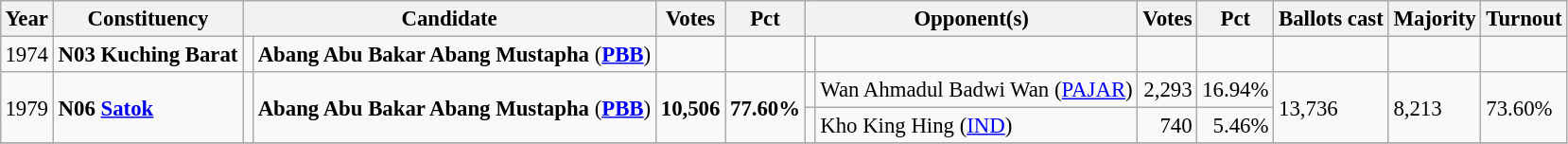<table class="wikitable" style="margin:0.5em ; font-size:95%">
<tr>
<th>Year</th>
<th>Constituency</th>
<th colspan=2>Candidate</th>
<th>Votes</th>
<th>Pct</th>
<th colspan=2>Opponent(s)</th>
<th>Votes</th>
<th>Pct</th>
<th>Ballots cast</th>
<th>Majority</th>
<th>Turnout</th>
</tr>
<tr>
<td>1974</td>
<td><strong>N03 Kuching Barat</strong></td>
<td></td>
<td><strong>Abang Abu Bakar Abang Mustapha</strong> (<a href='#'><strong>PBB</strong></a>)</td>
<td></td>
<td></td>
<td></td>
<td></td>
<td></td>
<td></td>
<td></td>
<td></td>
<td></td>
</tr>
<tr>
<td rowspan=2>1979</td>
<td rowspan=2><strong>N06 <a href='#'>Satok</a></strong></td>
<td rowspan=2 ></td>
<td rowspan=2><strong>Abang Abu Bakar Abang Mustapha</strong> (<a href='#'><strong>PBB</strong></a>)</td>
<td rowspan=2 align=right><strong>10,506</strong></td>
<td rowspan=2><strong>77.60%</strong></td>
<td></td>
<td>Wan Ahmadul Badwi Wan (<a href='#'>PAJAR</a>)</td>
<td align=right>2,293</td>
<td>16.94%</td>
<td rowspan=2>13,736</td>
<td rowspan=2>8,213</td>
<td rowspan=2>73.60%</td>
</tr>
<tr>
<td></td>
<td>Kho King Hing (<a href='#'>IND</a>)</td>
<td align=right>740</td>
<td align=right>5.46%</td>
</tr>
<tr>
</tr>
</table>
